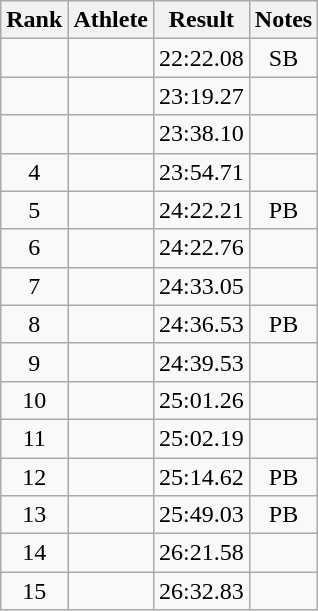<table class="wikitable" style="text-align:center">
<tr>
<th>Rank</th>
<th>Athlete</th>
<th>Result</th>
<th>Notes</th>
</tr>
<tr>
<td></td>
<td align=left></td>
<td>22:22.08</td>
<td>SB</td>
</tr>
<tr>
<td></td>
<td align=left></td>
<td>23:19.27</td>
<td></td>
</tr>
<tr>
<td></td>
<td align=left></td>
<td>23:38.10</td>
<td></td>
</tr>
<tr>
<td>4</td>
<td align=left></td>
<td>23:54.71</td>
<td></td>
</tr>
<tr>
<td>5</td>
<td align=left></td>
<td>24:22.21</td>
<td>PB</td>
</tr>
<tr>
<td>6</td>
<td align=left></td>
<td>24:22.76</td>
<td></td>
</tr>
<tr>
<td>7</td>
<td align=left></td>
<td>24:33.05</td>
<td></td>
</tr>
<tr>
<td>8</td>
<td align=left></td>
<td>24:36.53</td>
<td>PB</td>
</tr>
<tr>
<td>9</td>
<td align=left></td>
<td>24:39.53</td>
<td></td>
</tr>
<tr>
<td>10</td>
<td align=left></td>
<td>25:01.26</td>
<td></td>
</tr>
<tr>
<td>11</td>
<td align=left></td>
<td>25:02.19</td>
<td></td>
</tr>
<tr>
<td>12</td>
<td align=left></td>
<td>25:14.62</td>
<td>PB</td>
</tr>
<tr>
<td>13</td>
<td align=left></td>
<td>25:49.03</td>
<td>PB</td>
</tr>
<tr>
<td>14</td>
<td align=left></td>
<td>26:21.58</td>
<td></td>
</tr>
<tr>
<td>15</td>
<td align=left></td>
<td>26:32.83</td>
<td></td>
</tr>
</table>
